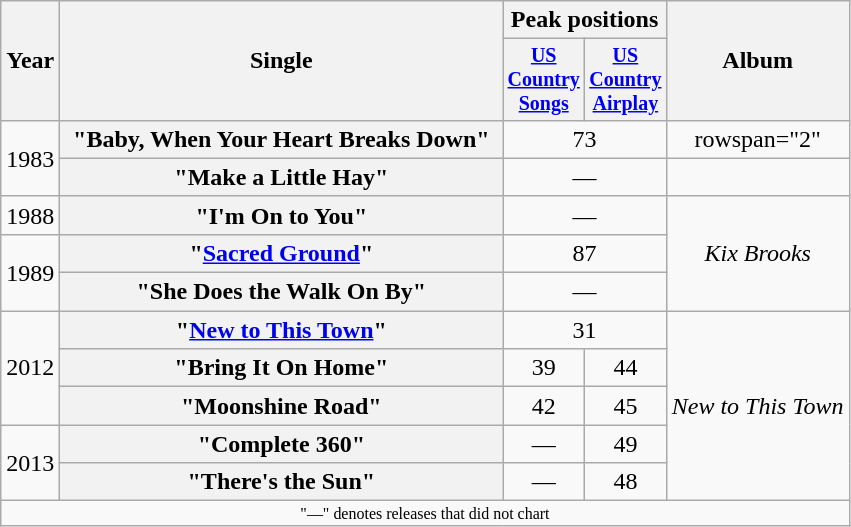<table class="wikitable plainrowheaders" style="text-align:center;">
<tr>
<th rowspan="2">Year</th>
<th rowspan="2" style="width:18em;">Single</th>
<th colspan="2">Peak positions</th>
<th rowspan="2">Album</th>
</tr>
<tr style="font-size:smaller;">
<th style="width:45px;"><a href='#'>US Country Songs</a><br></th>
<th style="width:45px;"><a href='#'>US Country Airplay</a><br></th>
</tr>
<tr>
<td rowspan="2">1983</td>
<th scope="row">"Baby, When Your Heart Breaks Down"</th>
<td colspan="2">73</td>
<td>rowspan="2" </td>
</tr>
<tr>
<th scope="row">"Make a Little Hay"</th>
<td colspan="2">—</td>
</tr>
<tr>
<td>1988</td>
<th scope="row">"I'm On to You"</th>
<td colspan="2">—</td>
<td rowspan="3"><em>Kix Brooks</em></td>
</tr>
<tr>
<td rowspan="2">1989</td>
<th scope="row">"<a href='#'>Sacred Ground</a>"</th>
<td colspan="2">87</td>
</tr>
<tr>
<th scope="row">"She Does the Walk On By"</th>
<td colspan="2">—</td>
</tr>
<tr>
<td rowspan="3">2012</td>
<th scope="row">"<a href='#'>New to This Town</a>" </th>
<td colspan="2">31</td>
<td rowspan="5"><em>New to This Town</em></td>
</tr>
<tr>
<th scope="row">"Bring It On Home"</th>
<td>39</td>
<td>44</td>
</tr>
<tr>
<th scope="row">"Moonshine Road"</th>
<td>42</td>
<td>45</td>
</tr>
<tr>
<td rowspan="2">2013</td>
<th scope="row">"Complete 360"</th>
<td>—</td>
<td>49</td>
</tr>
<tr>
<th scope="row">"There's the Sun"</th>
<td>—</td>
<td>48</td>
</tr>
<tr>
<td colspan="5" style="font-size:8pt">"—" denotes releases that did not chart</td>
</tr>
</table>
